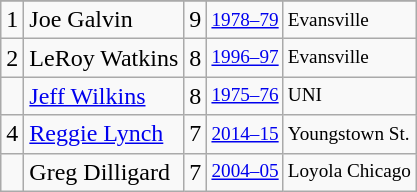<table class="wikitable">
<tr>
</tr>
<tr>
<td>1</td>
<td>Joe Galvin</td>
<td>9</td>
<td style="font-size:80%;"><a href='#'>1978–79</a></td>
<td style="font-size:80%;">Evansville</td>
</tr>
<tr>
<td>2</td>
<td>LeRoy Watkins</td>
<td>8</td>
<td style="font-size:80%;"><a href='#'>1996–97</a></td>
<td style="font-size:80%;">Evansville</td>
</tr>
<tr>
<td></td>
<td><a href='#'>Jeff Wilkins</a></td>
<td>8</td>
<td style="font-size:80%;"><a href='#'>1975–76</a></td>
<td style="font-size:80%;">UNI</td>
</tr>
<tr>
<td>4</td>
<td><a href='#'>Reggie Lynch</a></td>
<td>7</td>
<td style="font-size:80%;"><a href='#'>2014–15</a></td>
<td style="font-size:80%;">Youngstown St.</td>
</tr>
<tr>
<td></td>
<td>Greg Dilligard</td>
<td>7</td>
<td style="font-size:80%;"><a href='#'>2004–05</a></td>
<td style="font-size:80%;">Loyola Chicago</td>
</tr>
</table>
